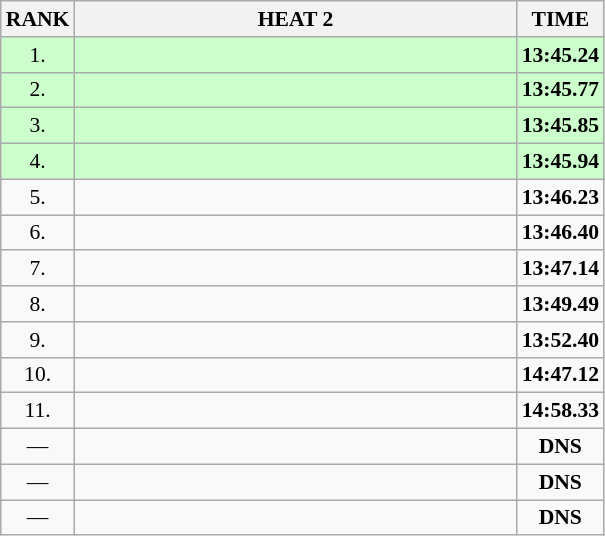<table class="wikitable" style="border-collapse: collapse; font-size: 90%;">
<tr>
<th>RANK</th>
<th align="center" style="width: 20em">HEAT 2</th>
<th>TIME</th>
</tr>
<tr style="background:#ccffcc;">
<td align="center">1.</td>
<td></td>
<td align="center"><strong>13:45.24</strong></td>
</tr>
<tr style="background:#ccffcc;">
<td align="center">2.</td>
<td></td>
<td align="center"><strong>13:45.77</strong></td>
</tr>
<tr style="background:#ccffcc;">
<td align="center">3.</td>
<td></td>
<td align="center"><strong>13:45.85</strong></td>
</tr>
<tr style="background:#ccffcc;">
<td align="center">4.</td>
<td></td>
<td align="center"><strong>13:45.94</strong></td>
</tr>
<tr>
<td align="center">5.</td>
<td></td>
<td align="center"><strong>13:46.23</strong></td>
</tr>
<tr>
<td align="center">6.</td>
<td></td>
<td align="center"><strong>13:46.40</strong></td>
</tr>
<tr>
<td align="center">7.</td>
<td></td>
<td align="center"><strong>13:47.14</strong></td>
</tr>
<tr>
<td align="center">8.</td>
<td></td>
<td align="center"><strong>13:49.49</strong></td>
</tr>
<tr>
<td align="center">9.</td>
<td></td>
<td align="center"><strong>13:52.40</strong></td>
</tr>
<tr>
<td align="center">10.</td>
<td></td>
<td align="center"><strong>14:47.12</strong></td>
</tr>
<tr>
<td align="center">11.</td>
<td></td>
<td align="center"><strong>14:58.33</strong></td>
</tr>
<tr>
<td align="center">—</td>
<td></td>
<td align="center"><strong>DNS</strong></td>
</tr>
<tr>
<td align="center">—</td>
<td></td>
<td align="center"><strong>DNS</strong></td>
</tr>
<tr>
<td align="center">—</td>
<td></td>
<td align="center"><strong>DNS</strong></td>
</tr>
</table>
